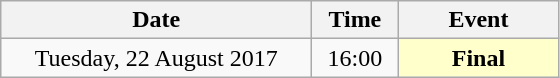<table class="wikitable" style="text-align:center;">
<tr>
<th width="200">Date</th>
<th width="50">Time</th>
<th width="100">Event</th>
</tr>
<tr>
<td>Tuesday, 22 August 2017</td>
<td>16:00</td>
<td bgcolor="ffffcc"><strong>Final</strong></td>
</tr>
</table>
